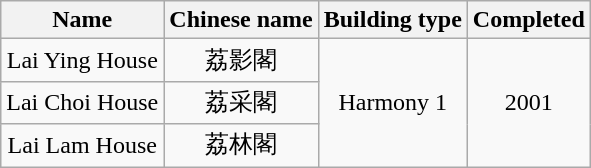<table class="wikitable" style="text-align: center">
<tr>
<th>Name</th>
<th>Chinese name</th>
<th>Building type</th>
<th>Completed</th>
</tr>
<tr>
<td>Lai Ying House</td>
<td>荔影閣</td>
<td rowspan="3">Harmony 1</td>
<td rowspan="3">2001</td>
</tr>
<tr>
<td>Lai Choi House</td>
<td>荔采閣</td>
</tr>
<tr>
<td>Lai Lam House</td>
<td>荔林閣</td>
</tr>
</table>
